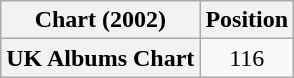<table class="wikitable plainrowheaders" style="text-align:center;">
<tr>
<th scope="col">Chart (2002)</th>
<th scope="col">Position</th>
</tr>
<tr>
<th scope="row">UK Albums Chart</th>
<td>116</td>
</tr>
</table>
